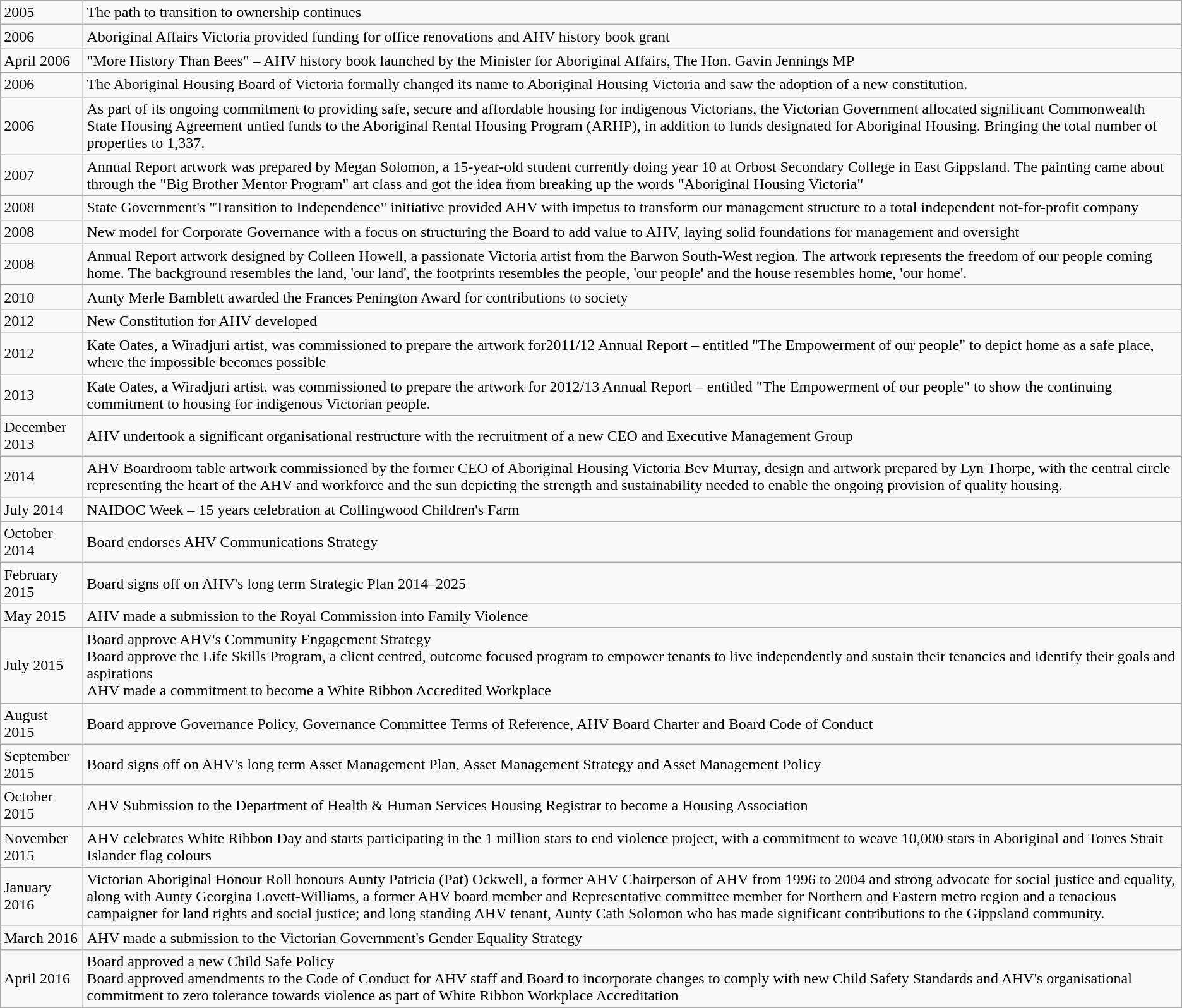<table class="wikitable">
<tr>
<td>2005</td>
<td>The path to transition to ownership continues</td>
</tr>
<tr>
<td>2006</td>
<td>Aboriginal Affairs Victoria provided funding for office renovations and AHV history book grant</td>
</tr>
<tr>
<td>April 2006</td>
<td>"More History Than Bees" – AHV history book launched by the Minister for Aboriginal Affairs, The Hon. Gavin Jennings MP</td>
</tr>
<tr>
<td>2006</td>
<td>The Aboriginal Housing Board of Victoria formally changed its name to Aboriginal Housing Victoria and saw the adoption of a new constitution.</td>
</tr>
<tr>
<td>2006</td>
<td>As part of its ongoing commitment to providing safe, secure and affordable housing for indigenous Victorians, the Victorian Government allocated significant Commonwealth State Housing Agreement untied funds to the Aboriginal Rental Housing Program (ARHP), in addition to funds designated for Aboriginal Housing.    Bringing the total number of properties to 1,337.</td>
</tr>
<tr>
<td>2007</td>
<td>Annual Report artwork was prepared by Megan Solomon, a 15-year-old student currently doing year 10 at Orbost Secondary College in East Gippsland.  The painting came about through the   "Big Brother Mentor Program" art class and got the idea from breaking up the words "Aboriginal Housing Victoria"</td>
</tr>
<tr>
<td>2008</td>
<td>State Government's "Transition to Independence"  initiative provided AHV with impetus to transform our management structure to a total independent not-for-profit company</td>
</tr>
<tr>
<td>2008</td>
<td>New model for Corporate Governance with a focus on structuring the Board to add value to AHV, laying solid foundations for management and oversight</td>
</tr>
<tr>
<td>2008</td>
<td>Annual Report artwork designed by Colleen Howell, a passionate Victoria artist from the Barwon South-West region. The artwork represents the freedom of our people coming home.  The background resembles the land, 'our land', the footprints resembles the people, 'our people' and the house resembles home, 'our home'.</td>
</tr>
<tr>
<td>2010</td>
<td>Aunty Merle Bamblett awarded the Frances Penington Award for contributions to society</td>
</tr>
<tr>
<td>2012</td>
<td>New Constitution for AHV developed</td>
</tr>
<tr>
<td>2012</td>
<td>Kate Oates, a Wiradjuri artist, was commissioned to prepare the artwork for2011/12 Annual Report – entitled "The Empowerment of our people" to depict home as a safe place, where the impossible becomes possible</td>
</tr>
<tr>
<td>2013</td>
<td>Kate Oates, a Wiradjuri artist, was commissioned to prepare the artwork for 2012/13 Annual Report – entitled "The Empowerment of our people" to show the continuing commitment to housing for indigenous Victorian people.</td>
</tr>
<tr>
<td>December 2013</td>
<td>AHV undertook a significant organisational restructure with the recruitment of a new CEO and Executive Management Group</td>
</tr>
<tr>
<td>2014</td>
<td>AHV Boardroom table artwork commissioned by the former CEO of Aboriginal Housing Victoria Bev Murray, design and artwork prepared by Lyn Thorpe, with the central circle representing the heart of the AHV and workforce and the sun depicting the strength and sustainability needed to enable the ongoing provision of quality housing.</td>
</tr>
<tr>
<td>July 2014</td>
<td>NAIDOC Week – 15 years celebration at Collingwood Children's Farm</td>
</tr>
<tr>
<td>October 2014</td>
<td>Board endorses AHV Communications Strategy</td>
</tr>
<tr>
<td>February 2015</td>
<td>Board signs off on AHV's long term Strategic Plan 2014–2025</td>
</tr>
<tr>
<td>May 2015</td>
<td>AHV made a submission to the Royal Commission into Family Violence</td>
</tr>
<tr>
<td>July 2015</td>
<td>Board approve AHV's Community Engagement Strategy<br>Board approve the Life Skills Program, a client centred, outcome focused program to empower tenants to live independently and sustain their tenancies and identify their goals and aspirations<br>AHV made a commitment to become a White Ribbon Accredited Workplace</td>
</tr>
<tr>
<td>August 2015</td>
<td>Board approve Governance Policy, Governance Committee Terms of Reference, AHV Board Charter and Board Code of Conduct</td>
</tr>
<tr>
<td>September 2015</td>
<td>Board signs off on AHV's long term Asset Management Plan, Asset Management Strategy and Asset Management Policy</td>
</tr>
<tr>
<td>October 2015</td>
<td>AHV Submission to the Department of Health &  Human Services Housing Registrar to become a Housing Association</td>
</tr>
<tr>
<td>November 2015</td>
<td>AHV celebrates White Ribbon Day and starts participating in the 1 million stars to end violence project, with a commitment to weave 10,000 stars in Aboriginal and Torres Strait Islander flag colours</td>
</tr>
<tr>
<td>January 2016</td>
<td>Victorian Aboriginal Honour Roll honours Aunty Patricia (Pat) Ockwell, a former AHV Chairperson of AHV from 1996 to 2004 and strong advocate for social justice and equality, along with Aunty Georgina Lovett-Williams, a former AHV board member and Representative committee member for Northern and Eastern metro region and a tenacious campaigner for land rights and social justice; and long standing AHV tenant, Aunty Cath Solomon who has made significant contributions to the Gippsland community.</td>
</tr>
<tr>
<td>March 2016</td>
<td>AHV made a submission to the Victorian Government's Gender Equality Strategy</td>
</tr>
<tr>
<td>April 2016</td>
<td>Board approved a new Child Safe Policy<br>Board approved amendments to the Code of Conduct for AHV staff and Board to incorporate changes to comply with new Child Safety Standards and AHV's organisational commitment to zero tolerance towards violence as part of White Ribbon Workplace Accreditation</td>
</tr>
</table>
